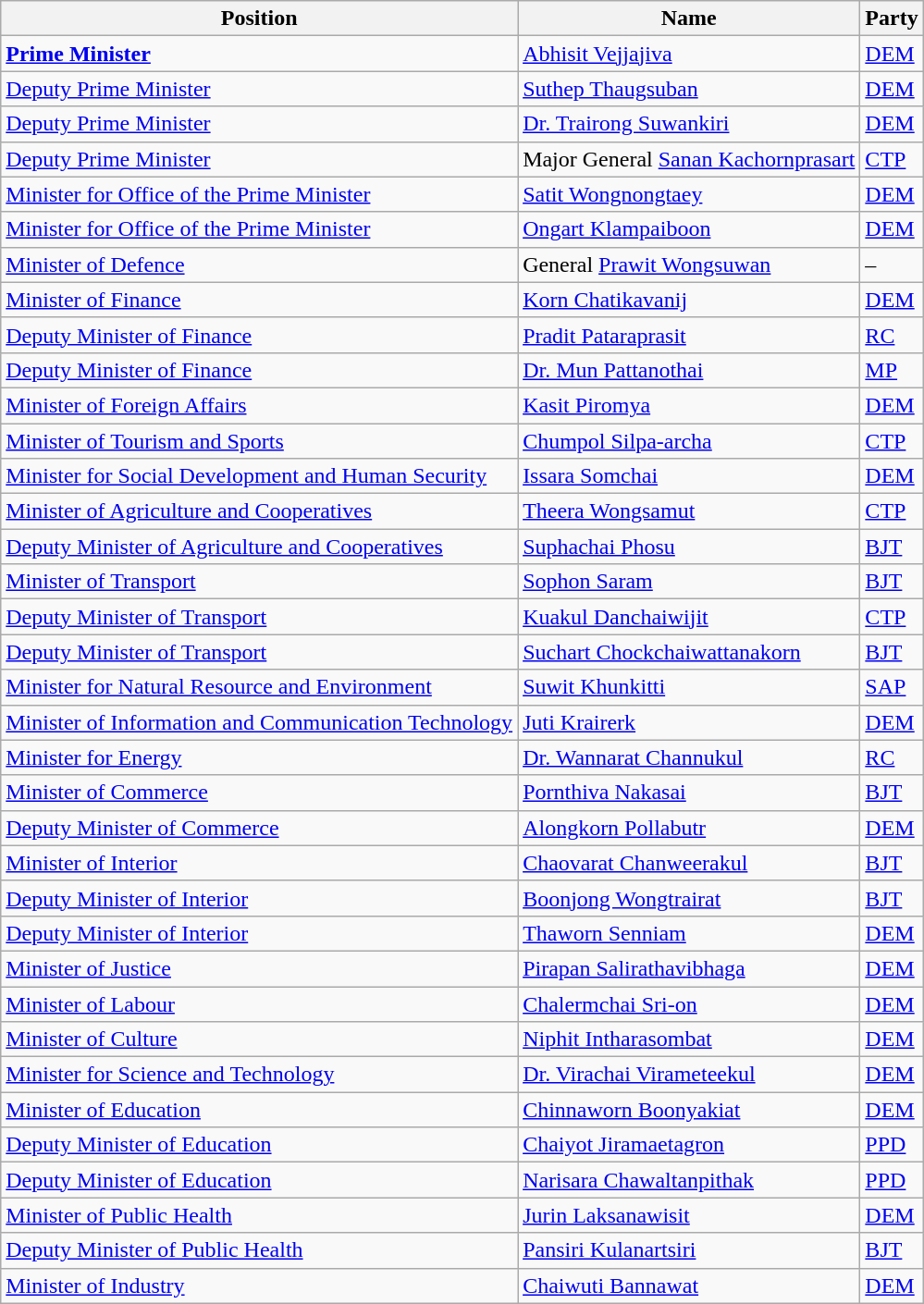<table class="wikitable">
<tr>
<th>Position</th>
<th>Name</th>
<th>Party</th>
</tr>
<tr>
<td><strong><a href='#'>Prime Minister</a></strong></td>
<td><a href='#'>Abhisit Vejjajiva</a></td>
<td><a href='#'>DEM</a></td>
</tr>
<tr>
<td><a href='#'>Deputy Prime Minister</a></td>
<td><a href='#'>Suthep Thaugsuban</a></td>
<td><a href='#'>DEM</a></td>
</tr>
<tr>
<td><a href='#'>Deputy Prime Minister</a></td>
<td><a href='#'>Dr. Trairong Suwankiri</a></td>
<td><a href='#'>DEM</a></td>
</tr>
<tr>
<td><a href='#'>Deputy Prime Minister</a></td>
<td>Major General <a href='#'>Sanan Kachornprasart</a></td>
<td><a href='#'>CTP</a></td>
</tr>
<tr>
<td><a href='#'>Minister for Office of the Prime Minister</a></td>
<td><a href='#'>Satit Wongnongtaey</a></td>
<td><a href='#'>DEM</a></td>
</tr>
<tr>
<td><a href='#'>Minister for Office of the Prime Minister</a></td>
<td><a href='#'>Ongart Klampaiboon</a></td>
<td><a href='#'>DEM</a></td>
</tr>
<tr>
<td><a href='#'>Minister of Defence</a></td>
<td>General <a href='#'>Prawit Wongsuwan</a></td>
<td>–</td>
</tr>
<tr>
<td><a href='#'>Minister of Finance</a></td>
<td><a href='#'>Korn Chatikavanij</a></td>
<td><a href='#'>DEM</a></td>
</tr>
<tr>
<td><a href='#'>Deputy Minister of Finance</a></td>
<td><a href='#'>Pradit Pataraprasit</a></td>
<td><a href='#'>RC</a></td>
</tr>
<tr>
<td><a href='#'>Deputy Minister of Finance</a></td>
<td><a href='#'>Dr. Mun Pattanothai</a></td>
<td><a href='#'>MP</a></td>
</tr>
<tr>
<td><a href='#'>Minister of Foreign Affairs</a></td>
<td><a href='#'>Kasit Piromya</a></td>
<td><a href='#'>DEM</a></td>
</tr>
<tr>
<td><a href='#'>Minister of Tourism and Sports</a></td>
<td><a href='#'>Chumpol Silpa-archa</a></td>
<td><a href='#'>CTP</a></td>
</tr>
<tr>
<td><a href='#'>Minister for Social Development and Human Security</a></td>
<td><a href='#'>Issara Somchai</a></td>
<td><a href='#'>DEM</a></td>
</tr>
<tr>
<td><a href='#'>Minister of Agriculture and Cooperatives</a></td>
<td><a href='#'>Theera Wongsamut</a></td>
<td><a href='#'>CTP</a></td>
</tr>
<tr>
<td><a href='#'>Deputy Minister of Agriculture and Cooperatives</a></td>
<td><a href='#'>Suphachai Phosu</a></td>
<td><a href='#'>BJT</a></td>
</tr>
<tr>
<td><a href='#'>Minister of Transport</a></td>
<td><a href='#'>Sophon Saram</a></td>
<td><a href='#'>BJT</a></td>
</tr>
<tr>
<td><a href='#'>Deputy Minister of Transport</a></td>
<td><a href='#'>Kuakul Danchaiwijit</a></td>
<td><a href='#'>CTP</a></td>
</tr>
<tr>
<td><a href='#'>Deputy Minister of Transport</a></td>
<td><a href='#'>Suchart Chockchaiwattanakorn</a></td>
<td><a href='#'>BJT</a></td>
</tr>
<tr>
<td><a href='#'>Minister for Natural Resource and Environment</a></td>
<td><a href='#'>Suwit Khunkitti</a></td>
<td><a href='#'>SAP</a></td>
</tr>
<tr>
<td><a href='#'>Minister of Information and Communication Technology</a></td>
<td><a href='#'>Juti Krairerk</a></td>
<td><a href='#'>DEM</a></td>
</tr>
<tr>
<td><a href='#'>Minister for Energy</a></td>
<td><a href='#'>Dr. Wannarat Channukul</a></td>
<td><a href='#'>RC</a></td>
</tr>
<tr>
<td><a href='#'>Minister of Commerce</a></td>
<td><a href='#'>Pornthiva Nakasai</a></td>
<td><a href='#'>BJT</a></td>
</tr>
<tr>
<td><a href='#'>Deputy Minister of Commerce</a></td>
<td><a href='#'>Alongkorn Pollabutr</a></td>
<td><a href='#'>DEM</a></td>
</tr>
<tr>
<td><a href='#'>Minister of Interior</a></td>
<td><a href='#'>Chaovarat Chanweerakul</a></td>
<td><a href='#'>BJT</a></td>
</tr>
<tr>
<td><a href='#'>Deputy Minister of Interior</a></td>
<td><a href='#'>Boonjong Wongtrairat</a></td>
<td><a href='#'>BJT</a></td>
</tr>
<tr>
<td><a href='#'>Deputy Minister of Interior</a></td>
<td><a href='#'>Thaworn Senniam</a></td>
<td><a href='#'>DEM</a></td>
</tr>
<tr>
<td><a href='#'>Minister of Justice</a></td>
<td><a href='#'>Pirapan Salirathavibhaga</a></td>
<td><a href='#'>DEM</a></td>
</tr>
<tr>
<td><a href='#'>Minister of Labour</a></td>
<td><a href='#'>Chalermchai Sri-on</a></td>
<td><a href='#'>DEM</a></td>
</tr>
<tr>
<td><a href='#'>Minister of Culture</a></td>
<td><a href='#'>Niphit Intharasombat</a></td>
<td><a href='#'>DEM</a></td>
</tr>
<tr>
<td><a href='#'>Minister for Science and Technology</a></td>
<td><a href='#'>Dr. Virachai Virameteekul</a></td>
<td><a href='#'>DEM</a></td>
</tr>
<tr>
<td><a href='#'>Minister of Education</a></td>
<td><a href='#'>Chinnaworn Boonyakiat</a></td>
<td><a href='#'>DEM</a></td>
</tr>
<tr>
<td><a href='#'>Deputy Minister of Education</a></td>
<td><a href='#'>Chaiyot Jiramaetagron</a></td>
<td><a href='#'>PPD</a></td>
</tr>
<tr>
<td><a href='#'>Deputy Minister of Education</a></td>
<td><a href='#'>Narisara Chawaltanpithak</a></td>
<td><a href='#'>PPD</a></td>
</tr>
<tr>
<td><a href='#'>Minister of Public Health</a></td>
<td><a href='#'>Jurin Laksanawisit</a></td>
<td><a href='#'>DEM</a></td>
</tr>
<tr>
<td><a href='#'>Deputy Minister of Public Health</a></td>
<td><a href='#'>Pansiri Kulanartsiri</a></td>
<td><a href='#'>BJT</a></td>
</tr>
<tr>
<td><a href='#'>Minister of Industry</a></td>
<td><a href='#'>Chaiwuti Bannawat</a></td>
<td><a href='#'>DEM</a></td>
</tr>
</table>
